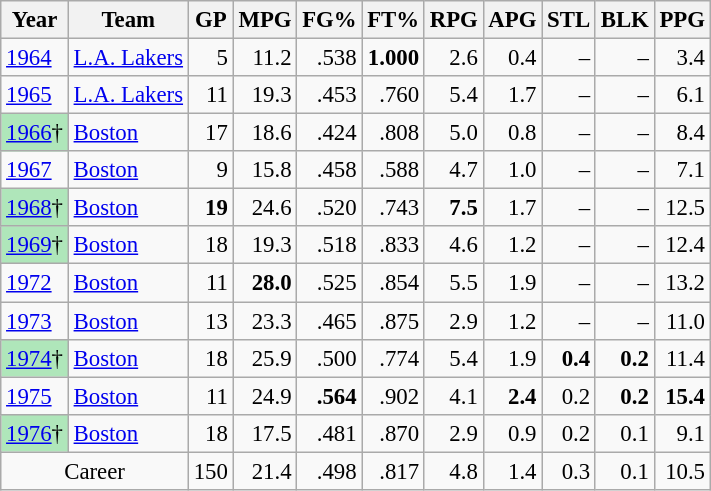<table class="wikitable sortable" style="font-size:95%; text-align:right;">
<tr>
<th>Year</th>
<th>Team</th>
<th>GP</th>
<th>MPG</th>
<th>FG%</th>
<th>FT%</th>
<th>RPG</th>
<th>APG</th>
<th>STL</th>
<th>BLK</th>
<th>PPG</th>
</tr>
<tr>
<td style="text-align:left;"><a href='#'>1964</a></td>
<td style="text-align:left;"><a href='#'>L.A. Lakers</a></td>
<td>5</td>
<td>11.2</td>
<td>.538</td>
<td><strong>1.000</strong></td>
<td>2.6</td>
<td>0.4</td>
<td>–</td>
<td>–</td>
<td>3.4</td>
</tr>
<tr>
<td style="text-align:left;"><a href='#'>1965</a></td>
<td style="text-align:left;"><a href='#'>L.A. Lakers</a></td>
<td>11</td>
<td>19.3</td>
<td>.453</td>
<td>.760</td>
<td>5.4</td>
<td>1.7</td>
<td>–</td>
<td>–</td>
<td>6.1</td>
</tr>
<tr>
<td style="text-align:left;background:#afe6ba;"><a href='#'>1966</a>†</td>
<td style="text-align:left;"><a href='#'>Boston</a></td>
<td>17</td>
<td>18.6</td>
<td>.424</td>
<td>.808</td>
<td>5.0</td>
<td>0.8</td>
<td>–</td>
<td>–</td>
<td>8.4</td>
</tr>
<tr>
<td style="text-align:left;"><a href='#'>1967</a></td>
<td style="text-align:left;"><a href='#'>Boston</a></td>
<td>9</td>
<td>15.8</td>
<td>.458</td>
<td>.588</td>
<td>4.7</td>
<td>1.0</td>
<td>–</td>
<td>–</td>
<td>7.1</td>
</tr>
<tr>
<td style="text-align:left;background:#afe6ba;"><a href='#'>1968</a>†</td>
<td style="text-align:left;"><a href='#'>Boston</a></td>
<td><strong>19</strong></td>
<td>24.6</td>
<td>.520</td>
<td>.743</td>
<td><strong>7.5</strong></td>
<td>1.7</td>
<td>–</td>
<td>–</td>
<td>12.5</td>
</tr>
<tr>
<td style="text-align:left;background:#afe6ba;"><a href='#'>1969</a>†</td>
<td style="text-align:left;"><a href='#'>Boston</a></td>
<td>18</td>
<td>19.3</td>
<td>.518</td>
<td>.833</td>
<td>4.6</td>
<td>1.2</td>
<td>–</td>
<td>–</td>
<td>12.4</td>
</tr>
<tr>
<td style="text-align:left;"><a href='#'>1972</a></td>
<td style="text-align:left;"><a href='#'>Boston</a></td>
<td>11</td>
<td><strong>28.0</strong></td>
<td>.525</td>
<td>.854</td>
<td>5.5</td>
<td>1.9</td>
<td>–</td>
<td>–</td>
<td>13.2</td>
</tr>
<tr>
<td style="text-align:left;"><a href='#'>1973</a></td>
<td style="text-align:left;"><a href='#'>Boston</a></td>
<td>13</td>
<td>23.3</td>
<td>.465</td>
<td>.875</td>
<td>2.9</td>
<td>1.2</td>
<td>–</td>
<td>–</td>
<td>11.0</td>
</tr>
<tr>
<td style="text-align:left;background:#afe6ba;"><a href='#'>1974</a>†</td>
<td style="text-align:left;"><a href='#'>Boston</a></td>
<td>18</td>
<td>25.9</td>
<td>.500</td>
<td>.774</td>
<td>5.4</td>
<td>1.9</td>
<td><strong>0.4</strong></td>
<td><strong>0.2</strong></td>
<td>11.4</td>
</tr>
<tr>
<td style="text-align:left;"><a href='#'>1975</a></td>
<td style="text-align:left;"><a href='#'>Boston</a></td>
<td>11</td>
<td>24.9</td>
<td><strong>.564</strong></td>
<td>.902</td>
<td>4.1</td>
<td><strong>2.4</strong></td>
<td>0.2</td>
<td><strong>0.2</strong></td>
<td><strong>15.4</strong></td>
</tr>
<tr>
<td style="text-align:left;background:#afe6ba;"><a href='#'>1976</a>†</td>
<td style="text-align:left;"><a href='#'>Boston</a></td>
<td>18</td>
<td>17.5</td>
<td>.481</td>
<td>.870</td>
<td>2.9</td>
<td>0.9</td>
<td>0.2</td>
<td>0.1</td>
<td>9.1</td>
</tr>
<tr class="sortbottom">
<td colspan="2" style="text-align:center;">Career</td>
<td>150</td>
<td>21.4</td>
<td>.498</td>
<td>.817</td>
<td>4.8</td>
<td>1.4</td>
<td>0.3</td>
<td>0.1</td>
<td>10.5</td>
</tr>
</table>
